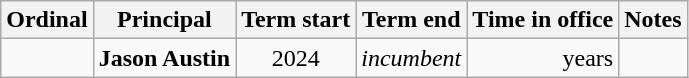<table class="wikitable sortable">
<tr>
<th>Ordinal</th>
<th>Principal</th>
<th>Term start</th>
<th>Term end</th>
<th>Time in office</th>
<th>Notes</th>
</tr>
<tr>
<td align="center"></td>
<td><strong>Jason Austin</strong></td>
<td align="center">2024</td>
<td align="center"><em>incumbent</em></td>
<td align="right"> years</td>
<td></td>
</tr>
</table>
